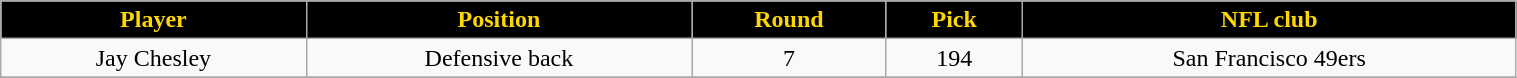<table class="wikitable" width="80%">
<tr align="center"  style="background:black;color:gold;">
<td><strong>Player</strong></td>
<td><strong>Position</strong></td>
<td><strong>Round</strong></td>
<td><strong>Pick</strong></td>
<td><strong>NFL club</strong></td>
</tr>
<tr align="center" bgcolor="">
<td>Jay Chesley</td>
<td>Defensive back</td>
<td>7</td>
<td>194</td>
<td>San Francisco 49ers</td>
</tr>
<tr align="center" bgcolor="">
</tr>
</table>
